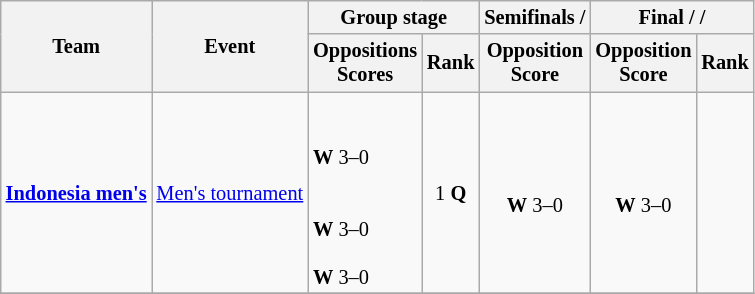<table class=wikitable style="font-size:85%; text-align:center;">
<tr>
<th rowspan=2>Team</th>
<th rowspan=2>Event</th>
<th colspan=2>Group stage</th>
<th>Semifinals / </th>
<th colspan=2>Final /  / </th>
</tr>
<tr>
<th>Oppositions<br>Scores</th>
<th>Rank</th>
<th>Opposition<br>Score</th>
<th>Opposition<br>Score</th>
<th>Rank</th>
</tr>
<tr>
<td align=left><strong><a href='#'>Indonesia men's</a></strong></td>
<td align=left><a href='#'>Men's tournament</a></td>
<td align=left><br> <br><strong>W</strong> 3–0 <br><br> <br><strong>W</strong> 3–0 <br>
 <br><strong>W</strong> 3–0</td>
<td>1 <strong>Q</strong></td>
<td><br><strong>W</strong> 3–0</td>
<td><br><strong>W</strong> 3–0</td>
<td></td>
</tr>
<tr>
</tr>
</table>
